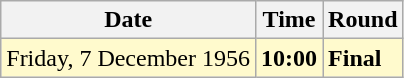<table class="wikitable">
<tr>
<th>Date</th>
<th>Time</th>
<th>Round</th>
</tr>
<tr style=background:lemonchiffon>
<td>Friday, 7 December 1956</td>
<td><strong>10:00</strong></td>
<td><strong>Final</strong></td>
</tr>
</table>
